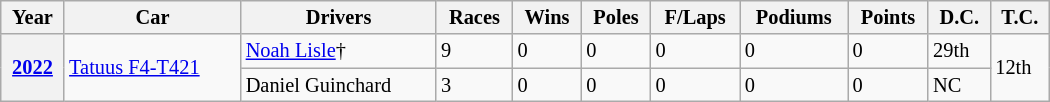<table class="wikitable" style="font-size:85%; width:700px">
<tr valign="top">
<th>Year</th>
<th>Car</th>
<th>Drivers</th>
<th>Races</th>
<th>Wins</th>
<th>Poles</th>
<th>F/Laps</th>
<th>Podiums</th>
<th>Points</th>
<th>D.C.</th>
<th>T.C.</th>
</tr>
<tr>
<th rowspan="2"><a href='#'>2022</a></th>
<td rowspan="2"><a href='#'>Tatuus F4-T421</a></td>
<td> <a href='#'>Noah Lisle</a>†</td>
<td>9</td>
<td>0</td>
<td>0</td>
<td>0</td>
<td>0</td>
<td>0</td>
<td>29th</td>
<td rowspan="2">12th</td>
</tr>
<tr>
<td> Daniel Guinchard</td>
<td>3</td>
<td>0</td>
<td>0</td>
<td>0</td>
<td>0</td>
<td>0</td>
<td>NC</td>
</tr>
</table>
